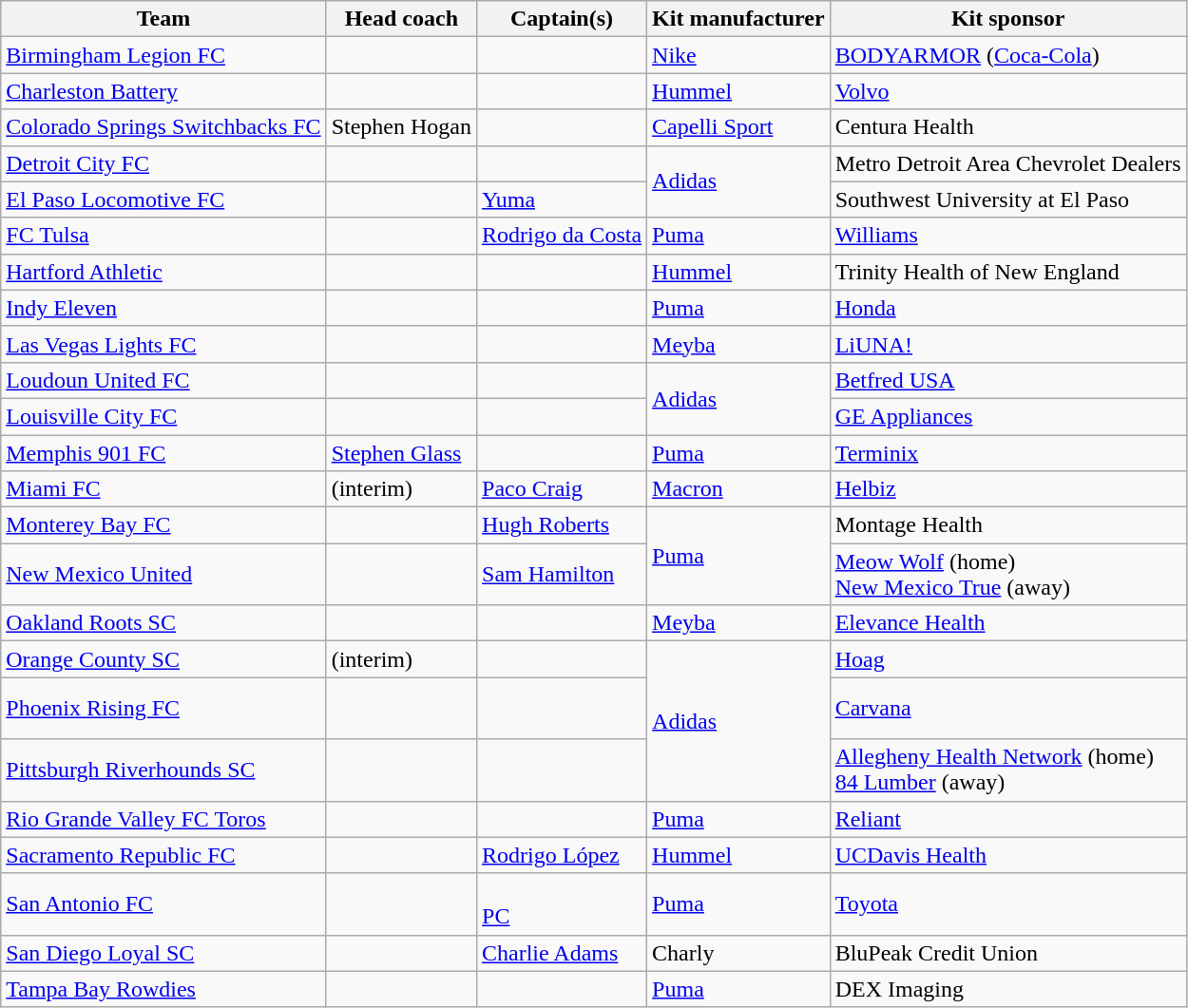<table class="wikitable sortable" style="text-align: left;">
<tr>
<th>Team</th>
<th>Head coach</th>
<th>Captain(s)</th>
<th>Kit manufacturer</th>
<th>Kit sponsor</th>
</tr>
<tr>
<td><a href='#'>Birmingham Legion FC</a></td>
<td> </td>
<td> </td>
<td><a href='#'>Nike</a></td>
<td><a href='#'>BODYARMOR</a> (<a href='#'>Coca-Cola</a>)</td>
</tr>
<tr>
<td><a href='#'>Charleston Battery</a></td>
<td> </td>
<td> </td>
<td><a href='#'>Hummel</a></td>
<td><a href='#'>Volvo</a></td>
</tr>
<tr>
<td><a href='#'>Colorado Springs Switchbacks FC</a></td>
<td> Stephen Hogan</td>
<td></td>
<td><a href='#'>Capelli Sport</a></td>
<td>Centura Health</td>
</tr>
<tr>
<td><a href='#'>Detroit City FC</a></td>
<td> </td>
<td> </td>
<td rowspan=2><a href='#'>Adidas</a></td>
<td>Metro Detroit Area Chevrolet Dealers</td>
</tr>
<tr>
<td><a href='#'>El Paso Locomotive FC</a></td>
<td> </td>
<td> <a href='#'>Yuma</a></td>
<td>Southwest University at El Paso</td>
</tr>
<tr>
<td><a href='#'>FC Tulsa</a></td>
<td> </td>
<td> <a href='#'>Rodrigo da Costa</a></td>
<td><a href='#'>Puma</a></td>
<td><a href='#'>Williams</a></td>
</tr>
<tr>
<td><a href='#'>Hartford Athletic</a></td>
<td> </td>
<td> </td>
<td><a href='#'>Hummel</a></td>
<td>Trinity Health of New England</td>
</tr>
<tr>
<td><a href='#'>Indy Eleven</a></td>
<td> </td>
<td> </td>
<td><a href='#'>Puma</a></td>
<td><a href='#'>Honda</a></td>
</tr>
<tr>
<td><a href='#'>Las Vegas Lights FC</a></td>
<td> </td>
<td> </td>
<td><a href='#'>Meyba</a></td>
<td><a href='#'>LiUNA!</a></td>
</tr>
<tr>
<td><a href='#'>Loudoun United FC</a></td>
<td> </td>
<td> <br> </td>
<td rowspan=2><a href='#'>Adidas</a></td>
<td><a href='#'>Betfred USA</a></td>
</tr>
<tr>
<td><a href='#'>Louisville City FC</a></td>
<td> </td>
<td> <br>  </td>
<td><a href='#'>GE Appliances</a></td>
</tr>
<tr>
<td><a href='#'>Memphis 901 FC</a></td>
<td> <a href='#'>Stephen Glass</a></td>
<td> </td>
<td><a href='#'>Puma</a></td>
<td><a href='#'>Terminix</a></td>
</tr>
<tr>
<td><a href='#'>Miami FC</a></td>
<td>  (interim)</td>
<td> <a href='#'>Paco Craig</a></td>
<td><a href='#'>Macron</a></td>
<td><a href='#'>Helbiz</a></td>
</tr>
<tr>
<td><a href='#'>Monterey Bay FC</a></td>
<td> </td>
<td> <a href='#'>Hugh Roberts</a></td>
<td rowspan=2><a href='#'>Puma</a></td>
<td>Montage Health</td>
</tr>
<tr>
<td><a href='#'>New Mexico United</a></td>
<td> </td>
<td> <a href='#'>Sam Hamilton</a></td>
<td><a href='#'>Meow Wolf</a> (home)<br><a href='#'>New Mexico True</a> (away)</td>
</tr>
<tr>
<td><a href='#'>Oakland Roots SC</a></td>
<td> </td>
<td> <br>  </td>
<td><a href='#'>Meyba</a></td>
<td><a href='#'>Elevance Health</a></td>
</tr>
<tr>
<td><a href='#'>Orange County SC</a></td>
<td>  (interim)</td>
<td> <br>  </td>
<td rowspan=3><a href='#'>Adidas</a></td>
<td><a href='#'>Hoag</a></td>
</tr>
<tr>
<td><a href='#'>Phoenix Rising FC</a></td>
<td> </td>
<td> <br> <br> </td>
<td><a href='#'>Carvana</a></td>
</tr>
<tr>
<td><a href='#'>Pittsburgh Riverhounds SC</a></td>
<td> </td>
<td> </td>
<td><a href='#'>Allegheny Health Network</a> (home)<br><a href='#'>84 Lumber</a> (away)</td>
</tr>
<tr>
<td><a href='#'>Rio Grande Valley FC Toros</a></td>
<td> </td>
<td> </td>
<td><a href='#'>Puma</a></td>
<td><a href='#'>Reliant</a></td>
</tr>
<tr>
<td><a href='#'>Sacramento Republic FC</a></td>
<td> </td>
<td> <a href='#'>Rodrigo López</a></td>
<td><a href='#'>Hummel</a></td>
<td><a href='#'>UCDavis Health</a></td>
</tr>
<tr>
<td><a href='#'>San Antonio FC</a></td>
<td> </td>
<td>  <br>  <a href='#'>PC</a></td>
<td><a href='#'>Puma</a></td>
<td><a href='#'>Toyota</a></td>
</tr>
<tr>
<td><a href='#'>San Diego Loyal SC</a></td>
<td> </td>
<td> <a href='#'>Charlie Adams</a></td>
<td>Charly</td>
<td>BluPeak Credit Union</td>
</tr>
<tr>
<td><a href='#'>Tampa Bay Rowdies</a></td>
<td> </td>
<td> </td>
<td><a href='#'>Puma</a></td>
<td>DEX Imaging</td>
</tr>
</table>
